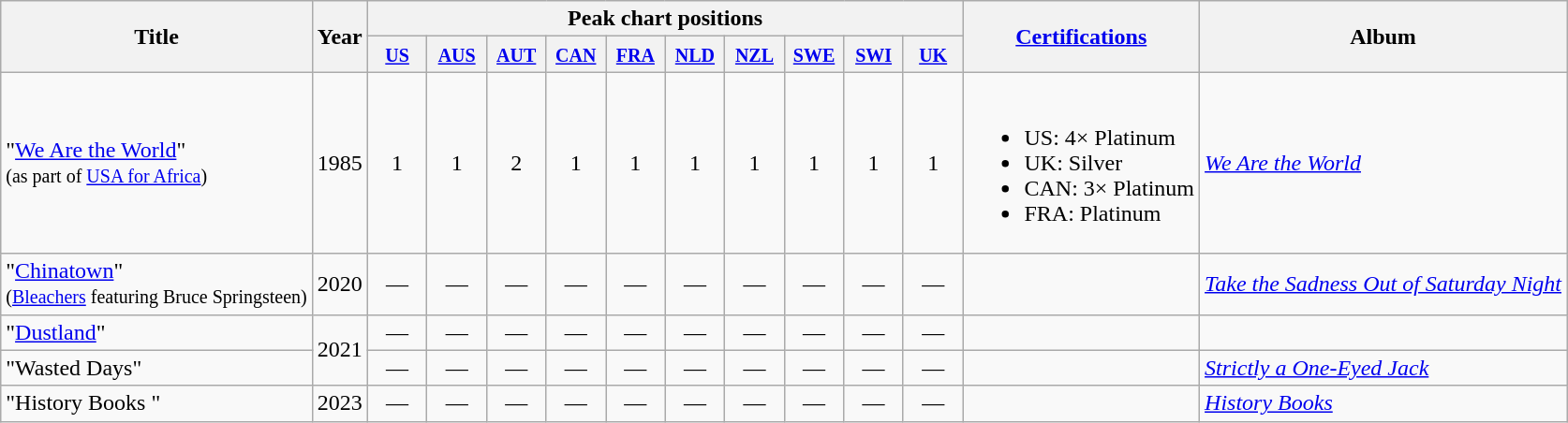<table class="wikitable">
<tr>
<th rowspan="2">Title</th>
<th rowspan="2">Year</th>
<th colspan="10">Peak chart positions</th>
<th rowspan="2"><a href='#'>Certifications</a></th>
<th rowspan="2">Album</th>
</tr>
<tr>
<th width="35"><small><a href='#'>US</a></small></th>
<th width="35"><small><a href='#'>AUS</a></small><br></th>
<th width="35"><small><a href='#'>AUT</a></small><br></th>
<th width="35"><small><a href='#'>CAN</a></small></th>
<th width="35"><small><a href='#'>FRA</a></small><br></th>
<th width="35"><small><a href='#'>NLD</a></small></th>
<th width="35"><small><a href='#'>NZL</a></small><br></th>
<th width="35"><small><a href='#'>SWE</a></small><br></th>
<th width="35"><small><a href='#'>SWI</a></small><br></th>
<th width="35"><small><a href='#'>UK</a></small><br></th>
</tr>
<tr>
<td>"<a href='#'>We Are the World</a>"<br><small>(as part of <a href='#'>USA for Africa</a>)</small></td>
<td>1985</td>
<td align="center">1</td>
<td align="center">1</td>
<td align="center">2</td>
<td align="center">1</td>
<td align="center">1</td>
<td align="center">1</td>
<td align="center">1</td>
<td align="center">1</td>
<td align="center">1</td>
<td align="center">1</td>
<td><br><ul><li>US: 4× Platinum</li><li>UK: Silver</li><li>CAN: 3× Platinum</li><li>FRA: Platinum</li></ul></td>
<td><em><a href='#'>We Are the World</a></em></td>
</tr>
<tr>
<td>"<a href='#'>Chinatown</a>"<br><small>(<a href='#'>Bleachers</a> featuring Bruce Springsteen)</small></td>
<td>2020</td>
<td align="center">—</td>
<td align="center">—</td>
<td align="center">—</td>
<td align="center">—</td>
<td align="center">—</td>
<td align="center">—</td>
<td align="center">—</td>
<td align="center">—</td>
<td align="center">—</td>
<td align="center">—</td>
<td></td>
<td><em><a href='#'>Take the Sadness Out of Saturday Night</a></em></td>
</tr>
<tr>
<td>"<a href='#'>Dustland</a>"<br></td>
<td rowspan="2">2021</td>
<td align="center">—</td>
<td align="center">—</td>
<td align="center">—</td>
<td align="center">—</td>
<td align="center">—</td>
<td align="center">—</td>
<td align="center">—</td>
<td align="center">—</td>
<td align="center">—</td>
<td align="center">—</td>
<td></td>
<td></td>
</tr>
<tr>
<td>"Wasted Days"<br></td>
<td align="center">—</td>
<td align="center">—</td>
<td align="center">—</td>
<td align="center">—</td>
<td align="center">—</td>
<td align="center">—</td>
<td align="center">—</td>
<td align="center">—</td>
<td align="center">—</td>
<td align="center">—</td>
<td></td>
<td><em><a href='#'>Strictly a One-Eyed Jack</a></em></td>
</tr>
<tr>
<td>"History Books "<br></td>
<td>2023</td>
<td align="center">—</td>
<td align="center">—</td>
<td align="center">—</td>
<td align="center">—</td>
<td align="center">—</td>
<td align="center">—</td>
<td align="center">—</td>
<td align="center">—</td>
<td align="center">—</td>
<td align="center">—</td>
<td></td>
<td><em><a href='#'>History Books</a></em></td>
</tr>
</table>
